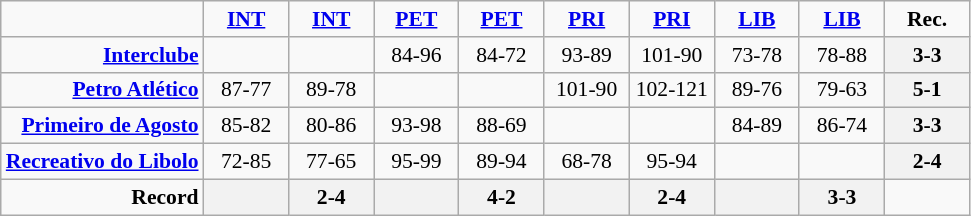<table style="font-size: 90%; text-align: center" class="wikitable">
<tr>
<td></td>
<td width=50><strong><a href='#'>INT</a></strong></td>
<td width=50><strong><a href='#'>INT</a></strong></td>
<td width=50><strong><a href='#'>PET</a></strong></td>
<td width=50><strong><a href='#'>PET</a></strong></td>
<td width=50><strong><a href='#'>PRI</a></strong></td>
<td width=50><strong><a href='#'>PRI</a></strong></td>
<td width=50><strong><a href='#'>LIB</a></strong></td>
<td width=50><strong><a href='#'>LIB</a></strong></td>
<td width=50><strong>Rec.</strong></td>
</tr>
<tr>
<td align=right><strong><a href='#'>Interclube</a></strong></td>
<td></td>
<td></td>
<td>84-96</td>
<td>84-72</td>
<td>93-89</td>
<td>101-90</td>
<td>73-78</td>
<td>78-88</td>
<th>3-3</th>
</tr>
<tr>
<td align=right><strong><a href='#'>Petro Atlético</a></strong></td>
<td>87-77</td>
<td>89-78</td>
<td></td>
<td></td>
<td>101-90</td>
<td>102-121</td>
<td>89-76</td>
<td>79-63</td>
<th>5-1</th>
</tr>
<tr>
<td align=right><strong><a href='#'>Primeiro de Agosto</a></strong></td>
<td>85-82</td>
<td>80-86</td>
<td>93-98</td>
<td>88-69</td>
<td></td>
<td></td>
<td>84-89</td>
<td>86-74</td>
<th>3-3</th>
</tr>
<tr>
<td align=right><strong><a href='#'>Recreativo do Libolo</a></strong></td>
<td>72-85</td>
<td>77-65</td>
<td>95-99</td>
<td>89-94</td>
<td>68-78</td>
<td>95-94</td>
<td></td>
<td></td>
<th>2-4</th>
</tr>
<tr>
<td align=right><strong>Record</strong></td>
<th></th>
<th>2-4</th>
<th></th>
<th>4-2</th>
<th></th>
<th>2-4</th>
<th></th>
<th>3-3</th>
<td></td>
</tr>
</table>
